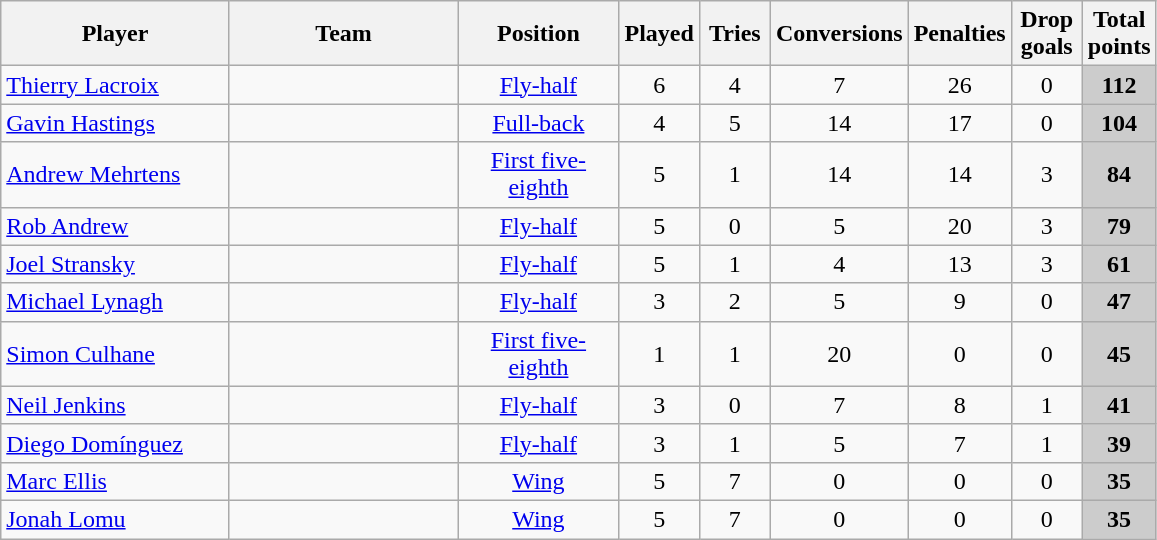<table class="wikitable sortable" style="text-align:center">
<tr>
<th width=145>Player</th>
<th width=145>Team</th>
<th width=100>Position</th>
<th width=40>Played</th>
<th width=40>Tries</th>
<th width=40>Conversions</th>
<th width=40>Penalties</th>
<th width=40>Drop goals</th>
<th width=40>Total points</th>
</tr>
<tr>
<td align="left"><a href='#'>Thierry Lacroix</a></td>
<td align="left"></td>
<td><a href='#'>Fly-half</a></td>
<td>6</td>
<td>4</td>
<td>7</td>
<td>26</td>
<td>0</td>
<td ! scope=row style="background:#ccc"><strong>112</strong></td>
</tr>
<tr>
<td align="left"><a href='#'>Gavin Hastings</a></td>
<td align="left"></td>
<td><a href='#'>Full-back</a></td>
<td>4</td>
<td>5</td>
<td>14</td>
<td>17</td>
<td>0</td>
<td ! scope=row style="background:#ccc"><strong>104</strong></td>
</tr>
<tr>
<td align="left"><a href='#'>Andrew Mehrtens</a></td>
<td align="left"></td>
<td><a href='#'>First five-eighth</a></td>
<td>5</td>
<td>1</td>
<td>14</td>
<td>14</td>
<td>3</td>
<td ! scope=row style="background:#ccc"><strong>84</strong></td>
</tr>
<tr>
<td align="left"><a href='#'>Rob Andrew</a></td>
<td align="left"></td>
<td><a href='#'>Fly-half</a></td>
<td>5</td>
<td>0</td>
<td>5</td>
<td>20</td>
<td>3</td>
<td ! scope=row style="background:#ccc"><strong>79</strong></td>
</tr>
<tr>
<td align="left"><a href='#'>Joel Stransky</a></td>
<td align="left"></td>
<td><a href='#'>Fly-half</a></td>
<td>5</td>
<td>1</td>
<td>4</td>
<td>13</td>
<td>3</td>
<td ! scope=row style="background:#ccc"><strong>61</strong></td>
</tr>
<tr>
<td align="left"><a href='#'>Michael Lynagh</a></td>
<td align="left"></td>
<td><a href='#'>Fly-half</a></td>
<td>3</td>
<td>2</td>
<td>5</td>
<td>9</td>
<td>0</td>
<td ! scope=row style="background:#ccc"><strong>47</strong></td>
</tr>
<tr>
<td align="left"><a href='#'>Simon Culhane</a></td>
<td align="left"></td>
<td><a href='#'>First five-eighth</a></td>
<td>1</td>
<td>1</td>
<td>20</td>
<td>0</td>
<td>0</td>
<td ! scope=row style="background:#ccc"><strong>45</strong></td>
</tr>
<tr>
<td align="left"><a href='#'>Neil Jenkins</a></td>
<td align="left"></td>
<td><a href='#'>Fly-half</a></td>
<td>3</td>
<td>0</td>
<td>7</td>
<td>8</td>
<td>1</td>
<td ! scope=row style="background:#ccc"><strong>41</strong></td>
</tr>
<tr>
<td align="left"><a href='#'>Diego Domínguez</a></td>
<td align="left"></td>
<td><a href='#'>Fly-half</a></td>
<td>3</td>
<td>1</td>
<td>5</td>
<td>7</td>
<td>1</td>
<td ! scope=row style="background:#ccc"><strong>39</strong></td>
</tr>
<tr>
<td align="left"><a href='#'>Marc Ellis</a></td>
<td align="left"></td>
<td><a href='#'>Wing</a></td>
<td>5</td>
<td>7</td>
<td>0</td>
<td>0</td>
<td>0</td>
<td ! scope=row style="background:#ccc"><strong>35</strong></td>
</tr>
<tr>
<td align="left"><a href='#'>Jonah Lomu</a></td>
<td align="left"></td>
<td><a href='#'>Wing</a></td>
<td>5</td>
<td>7</td>
<td>0</td>
<td>0</td>
<td>0</td>
<td ! scope=row style="background:#ccc"><strong>35</strong></td>
</tr>
</table>
